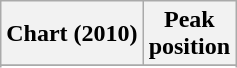<table class="wikitable sortable plainrowheaders" style="text-align:center">
<tr>
<th scope="col">Chart (2010)</th>
<th scope="col">Peak<br> position</th>
</tr>
<tr>
</tr>
<tr>
</tr>
<tr>
</tr>
</table>
